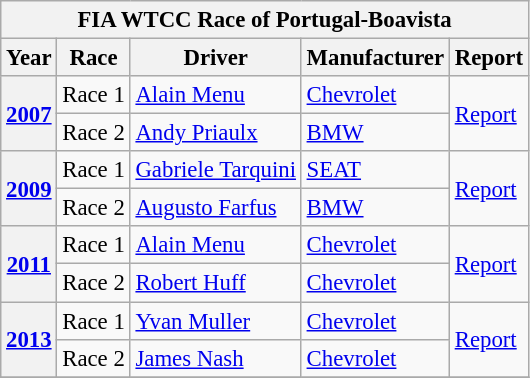<table class="wikitable" style="font-size: 95%;">
<tr>
<th colspan="5">FIA WTCC Race of Portugal-Boavista</th>
</tr>
<tr>
<th>Year</th>
<th>Race</th>
<th>Driver</th>
<th>Manufacturer</th>
<th>Report</th>
</tr>
<tr>
<th rowspan=2><a href='#'>2007</a></th>
<td>Race 1</td>
<td> <a href='#'>Alain Menu</a></td>
<td> <a href='#'>Chevrolet</a></td>
<td rowspan=2><a href='#'>Report</a></td>
</tr>
<tr>
<td>Race 2</td>
<td> <a href='#'>Andy Priaulx</a></td>
<td> <a href='#'>BMW</a></td>
</tr>
<tr>
<th rowspan=2><a href='#'>2009</a></th>
<td>Race 1</td>
<td> <a href='#'>Gabriele Tarquini</a></td>
<td> <a href='#'>SEAT</a></td>
<td rowspan=2><a href='#'>Report</a></td>
</tr>
<tr>
<td>Race 2</td>
<td> <a href='#'>Augusto Farfus</a></td>
<td> <a href='#'>BMW</a></td>
</tr>
<tr>
<th rowspan=2><a href='#'>2011</a></th>
<td>Race 1</td>
<td> <a href='#'>Alain Menu</a></td>
<td> <a href='#'>Chevrolet</a></td>
<td rowspan=2><a href='#'>Report</a></td>
</tr>
<tr>
<td>Race 2</td>
<td> <a href='#'>Robert Huff</a></td>
<td> <a href='#'>Chevrolet</a></td>
</tr>
<tr>
<th rowspan=2><a href='#'>2013</a></th>
<td>Race 1</td>
<td> <a href='#'>Yvan Muller</a></td>
<td> <a href='#'>Chevrolet</a></td>
<td rowspan=2><a href='#'>Report</a></td>
</tr>
<tr>
<td>Race 2</td>
<td> <a href='#'>James Nash</a></td>
<td> <a href='#'>Chevrolet</a></td>
</tr>
<tr>
</tr>
</table>
